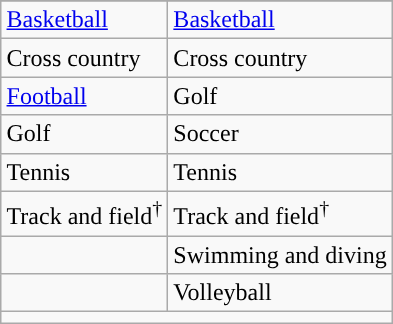<table class="wikitable" style="float:right; clear:right; margin:0 0 1em 1em;">
<tr>
</tr>
<tr>
<td><a href='#'>Basketball</a></td>
<td><a href='#'>Basketball</a></td>
</tr>
<tr>
<td>Cross country</td>
<td>Cross country</td>
</tr>
<tr>
<td><a href='#'>Football</a></td>
<td>Golf</td>
</tr>
<tr>
<td>Golf</td>
<td>Soccer</td>
</tr>
<tr>
<td>Tennis</td>
<td>Tennis</td>
</tr>
<tr>
<td>Track and field<sup>†</sup></td>
<td>Track and field<sup>†</sup></td>
</tr>
<tr>
<td></td>
<td>Swimming and diving</td>
</tr>
<tr>
<td></td>
<td>Volleyball</td>
</tr>
<tr>
<td colspan="2"></td>
</tr>
</table>
